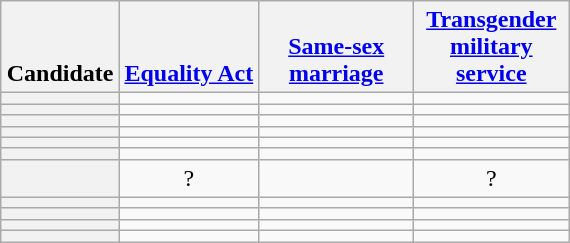<table class="wikitable sortable" style=margin:auto;table-layout:fixed;text-align:center>
<tr valign=bottom>
<th>Candidate</th>
<th style=max-width:6em><a href='#'>Equality Act</a></th>
<th style=max-width:6em><a href='#'>Same-sex marriage</a></th>
<th style=max-width:6em><a href='#'>Transgender military service</a></th>
</tr>
<tr>
<th></th>
<td></td>
<td></td>
<td></td>
</tr>
<tr>
<th></th>
<td></td>
<td></td>
<td></td>
</tr>
<tr>
<th></th>
<td></td>
<td></td>
<td></td>
</tr>
<tr>
<th></th>
<td></td>
<td></td>
<td></td>
</tr>
<tr>
<th></th>
<td></td>
<td></td>
<td></td>
</tr>
<tr>
<th></th>
<td></td>
<td></td>
<td></td>
</tr>
<tr>
<th></th>
<td>?</td>
<td></td>
<td>?</td>
</tr>
<tr>
<th></th>
<td></td>
<td></td>
<td></td>
</tr>
<tr>
<th></th>
<td></td>
<td></td>
<td></td>
</tr>
<tr>
<th></th>
<td></td>
<td></td>
<td></td>
</tr>
<tr>
<th></th>
<td></td>
<td></td>
<td></td>
</tr>
</table>
